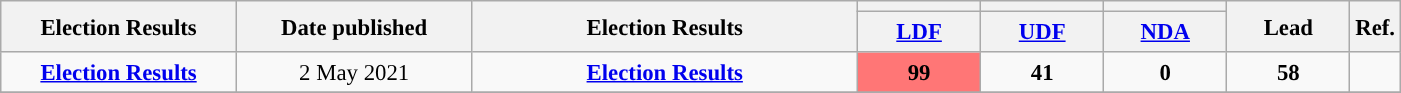<table class="wikitable" style="text-align:center; font-size:95%; line-height:20px">
<tr>
<th rowspan="2" width="150px">Election Results</th>
<th rowspan="2" width="150px">Date published</th>
<th rowspan="2" width="250px">Election Results</th>
<th style="background:"></th>
<th style="background:"></th>
<th style="background:"></th>
<th rowspan="2" width="75px">Lead</th>
<th rowspan="2">Ref.</th>
</tr>
<tr>
<th style="width:75px;"><a href='#'>LDF</a></th>
<th style="width:75px;"><a href='#'>UDF</a></th>
<th style="width:75px;"><a href='#'>NDA</a></th>
</tr>
<tr>
<td><strong><a href='#'>Election Results</a></strong></td>
<td>2 May 2021</td>
<td><strong><a href='#'>Election Results</a></strong></td>
<td style="background:#FF7676;"><strong>99</strong></td>
<td><strong>41</strong></td>
<td><strong>0</strong></td>
<td style="background:"><strong>58</strong></td>
<td></td>
</tr>
<tr>
</tr>
</table>
